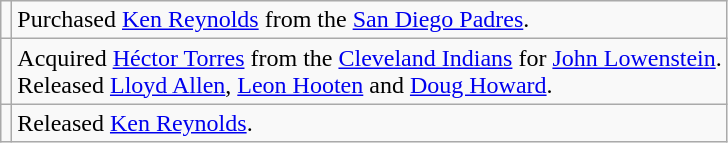<table class="wikitable">
<tr>
<td></td>
<td>Purchased <a href='#'>Ken Reynolds</a> from the <a href='#'>San Diego Padres</a>.</td>
</tr>
<tr>
<td></td>
<td>Acquired <a href='#'>Héctor Torres</a> from the <a href='#'>Cleveland Indians</a> for <a href='#'>John Lowenstein</a>. <br>Released <a href='#'>Lloyd Allen</a>, <a href='#'>Leon Hooten</a> and <a href='#'>Doug Howard</a>.</td>
</tr>
<tr>
<td></td>
<td>Released <a href='#'>Ken Reynolds</a>.</td>
</tr>
</table>
